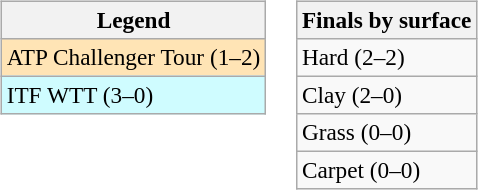<table>
<tr valign=top>
<td><br><table class=wikitable style=font-size:97%>
<tr>
<th>Legend</th>
</tr>
<tr style="background:moccasin;">
<td>ATP Challenger Tour (1–2)</td>
</tr>
<tr style="background:#cffcff;">
<td>ITF WTT (3–0)</td>
</tr>
</table>
</td>
<td><br><table class=wikitable style=font-size:97%>
<tr>
<th>Finals by surface</th>
</tr>
<tr>
<td>Hard (2–2)</td>
</tr>
<tr>
<td>Clay (2–0)</td>
</tr>
<tr>
<td>Grass (0–0)</td>
</tr>
<tr>
<td>Carpet (0–0)</td>
</tr>
</table>
</td>
</tr>
</table>
